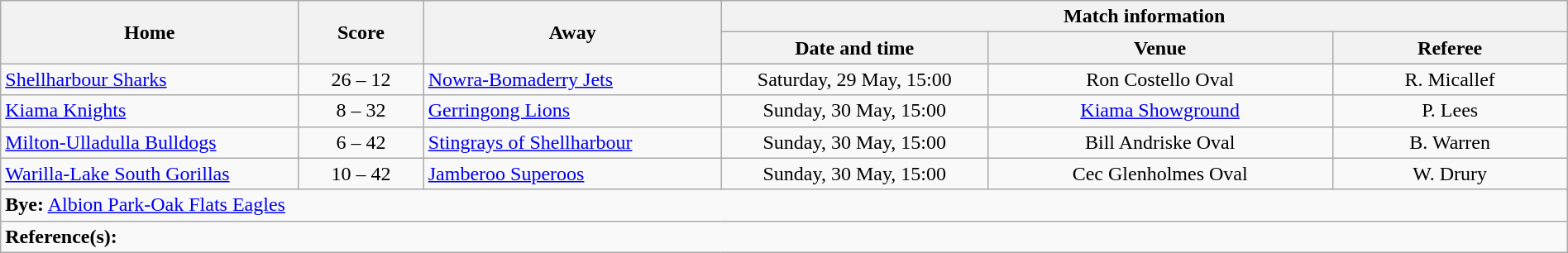<table class="wikitable" width="100% text-align:center;">
<tr>
<th rowspan="2" width="19%">Home</th>
<th rowspan="2" width="8%">Score</th>
<th rowspan="2" width="19%">Away</th>
<th colspan="3">Match information</th>
</tr>
<tr bgcolor="#CCCCCC">
<th width="17%">Date and time</th>
<th width="22%">Venue</th>
<th>Referee</th>
</tr>
<tr>
<td> <a href='#'>Shellharbour Sharks</a></td>
<td style="text-align:center;">26 – 12</td>
<td> <a href='#'>Nowra-Bomaderry Jets</a></td>
<td style="text-align:center;">Saturday, 29 May, 15:00</td>
<td style="text-align:center;">Ron Costello Oval</td>
<td style="text-align:center;">R. Micallef</td>
</tr>
<tr>
<td> <a href='#'>Kiama Knights</a></td>
<td style="text-align:center;">8 – 32</td>
<td> <a href='#'>Gerringong Lions</a></td>
<td style="text-align:center;">Sunday, 30 May, 15:00</td>
<td style="text-align:center;"><a href='#'>Kiama Showground</a></td>
<td style="text-align:center;">P. Lees</td>
</tr>
<tr>
<td> <a href='#'>Milton-Ulladulla Bulldogs</a></td>
<td style="text-align:center;">6 – 42</td>
<td> <a href='#'>Stingrays of Shellharbour</a></td>
<td style="text-align:center;">Sunday, 30 May, 15:00</td>
<td style="text-align:center;">Bill Andriske Oval</td>
<td style="text-align:center;">B. Warren</td>
</tr>
<tr>
<td> <a href='#'>Warilla-Lake South Gorillas</a></td>
<td style="text-align:center;">10 – 42</td>
<td> <a href='#'>Jamberoo Superoos</a></td>
<td style="text-align:center;">Sunday, 30 May, 15:00</td>
<td style="text-align:center;">Cec Glenholmes Oval</td>
<td style="text-align:center;">W. Drury</td>
</tr>
<tr>
<td colspan="6" align="centre"><strong>Bye:</strong>  <a href='#'>Albion Park-Oak Flats Eagles</a></td>
</tr>
<tr>
<td colspan="6"><strong>Reference(s):</strong> </td>
</tr>
</table>
